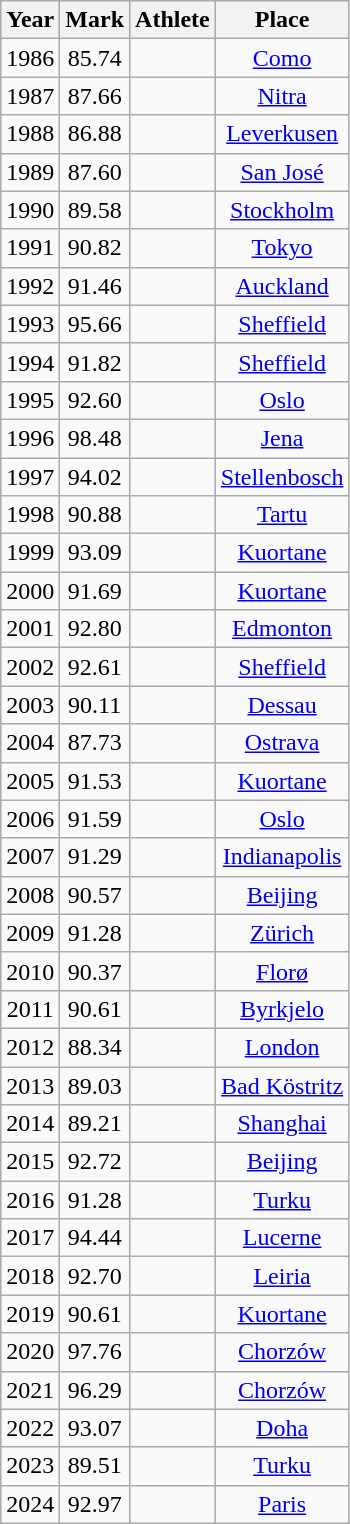<table class="wikitable sortable" style="text-align:center;">
<tr>
<th>Year</th>
<th>Mark</th>
<th>Athlete</th>
<th>Place</th>
</tr>
<tr>
<td>1986</td>
<td>85.74</td>
<td align=left></td>
<td><a href='#'>Como</a></td>
</tr>
<tr>
<td>1987</td>
<td>87.66</td>
<td align=left></td>
<td><a href='#'>Nitra</a></td>
</tr>
<tr>
<td>1988</td>
<td>86.88</td>
<td align=left></td>
<td><a href='#'>Leverkusen</a></td>
</tr>
<tr>
<td>1989</td>
<td>87.60</td>
<td align=left></td>
<td><a href='#'>San José</a></td>
</tr>
<tr>
<td>1990</td>
<td>89.58</td>
<td align=left></td>
<td><a href='#'>Stockholm</a></td>
</tr>
<tr>
<td>1991</td>
<td>90.82</td>
<td align=left></td>
<td><a href='#'>Tokyo</a></td>
</tr>
<tr>
<td>1992</td>
<td>91.46</td>
<td align=left></td>
<td><a href='#'>Auckland</a></td>
</tr>
<tr>
<td>1993</td>
<td>95.66</td>
<td align=left></td>
<td><a href='#'>Sheffield</a></td>
</tr>
<tr>
<td>1994</td>
<td>91.82</td>
<td align=left></td>
<td><a href='#'>Sheffield</a></td>
</tr>
<tr>
<td>1995</td>
<td>92.60</td>
<td align=left></td>
<td><a href='#'>Oslo</a></td>
</tr>
<tr>
<td>1996</td>
<td>98.48</td>
<td align=left></td>
<td><a href='#'>Jena</a></td>
</tr>
<tr>
<td>1997</td>
<td>94.02</td>
<td align=left></td>
<td><a href='#'>Stellenbosch</a></td>
</tr>
<tr>
<td>1998</td>
<td>90.88</td>
<td align=left></td>
<td><a href='#'>Tartu</a></td>
</tr>
<tr>
<td>1999</td>
<td>93.09</td>
<td align=left></td>
<td><a href='#'>Kuortane</a></td>
</tr>
<tr>
<td>2000</td>
<td>91.69</td>
<td align=left></td>
<td><a href='#'>Kuortane</a></td>
</tr>
<tr>
<td>2001</td>
<td>92.80</td>
<td align=left></td>
<td><a href='#'>Edmonton</a></td>
</tr>
<tr>
<td>2002</td>
<td>92.61</td>
<td align=left></td>
<td><a href='#'>Sheffield</a></td>
</tr>
<tr>
<td>2003</td>
<td>90.11</td>
<td align=left></td>
<td><a href='#'>Dessau</a></td>
</tr>
<tr>
<td>2004</td>
<td>87.73</td>
<td align=left></td>
<td><a href='#'>Ostrava</a></td>
</tr>
<tr>
<td>2005</td>
<td>91.53</td>
<td align=left></td>
<td><a href='#'>Kuortane</a></td>
</tr>
<tr>
<td>2006</td>
<td>91.59</td>
<td align=left></td>
<td><a href='#'>Oslo</a></td>
</tr>
<tr>
<td>2007</td>
<td>91.29</td>
<td align=left></td>
<td><a href='#'>Indianapolis</a></td>
</tr>
<tr>
<td>2008</td>
<td>90.57</td>
<td align=left></td>
<td><a href='#'>Beijing</a></td>
</tr>
<tr>
<td>2009</td>
<td>91.28</td>
<td align=left></td>
<td><a href='#'>Zürich</a></td>
</tr>
<tr>
<td>2010</td>
<td>90.37</td>
<td align=left></td>
<td><a href='#'>Florø</a></td>
</tr>
<tr>
<td>2011</td>
<td>90.61</td>
<td align=left></td>
<td><a href='#'>Byrkjelo</a></td>
</tr>
<tr>
<td>2012</td>
<td>88.34</td>
<td align=left></td>
<td><a href='#'>London</a></td>
</tr>
<tr>
<td>2013</td>
<td>89.03</td>
<td align=left></td>
<td><a href='#'>Bad Köstritz</a></td>
</tr>
<tr>
<td>2014</td>
<td>89.21</td>
<td align=left></td>
<td><a href='#'>Shanghai</a></td>
</tr>
<tr>
<td>2015</td>
<td>92.72</td>
<td align=left></td>
<td><a href='#'>Beijing</a></td>
</tr>
<tr>
<td>2016</td>
<td>91.28</td>
<td align=left></td>
<td><a href='#'>Turku</a></td>
</tr>
<tr>
<td>2017</td>
<td>94.44</td>
<td align=left></td>
<td><a href='#'>Lucerne</a></td>
</tr>
<tr>
<td>2018</td>
<td>92.70</td>
<td align=left></td>
<td><a href='#'>Leiria</a></td>
</tr>
<tr>
<td>2019</td>
<td>90.61</td>
<td align=left></td>
<td><a href='#'>Kuortane</a></td>
</tr>
<tr>
<td>2020</td>
<td>97.76</td>
<td align=left></td>
<td><a href='#'>Chorzów</a></td>
</tr>
<tr>
<td>2021</td>
<td>96.29</td>
<td align=left></td>
<td><a href='#'>Chorzów</a></td>
</tr>
<tr>
<td>2022</td>
<td>93.07</td>
<td align=left></td>
<td><a href='#'>Doha</a></td>
</tr>
<tr>
<td>2023</td>
<td>89.51</td>
<td align=left></td>
<td><a href='#'>Turku</a></td>
</tr>
<tr>
<td>2024</td>
<td>92.97</td>
<td align=left></td>
<td><a href='#'>Paris</a></td>
</tr>
</table>
